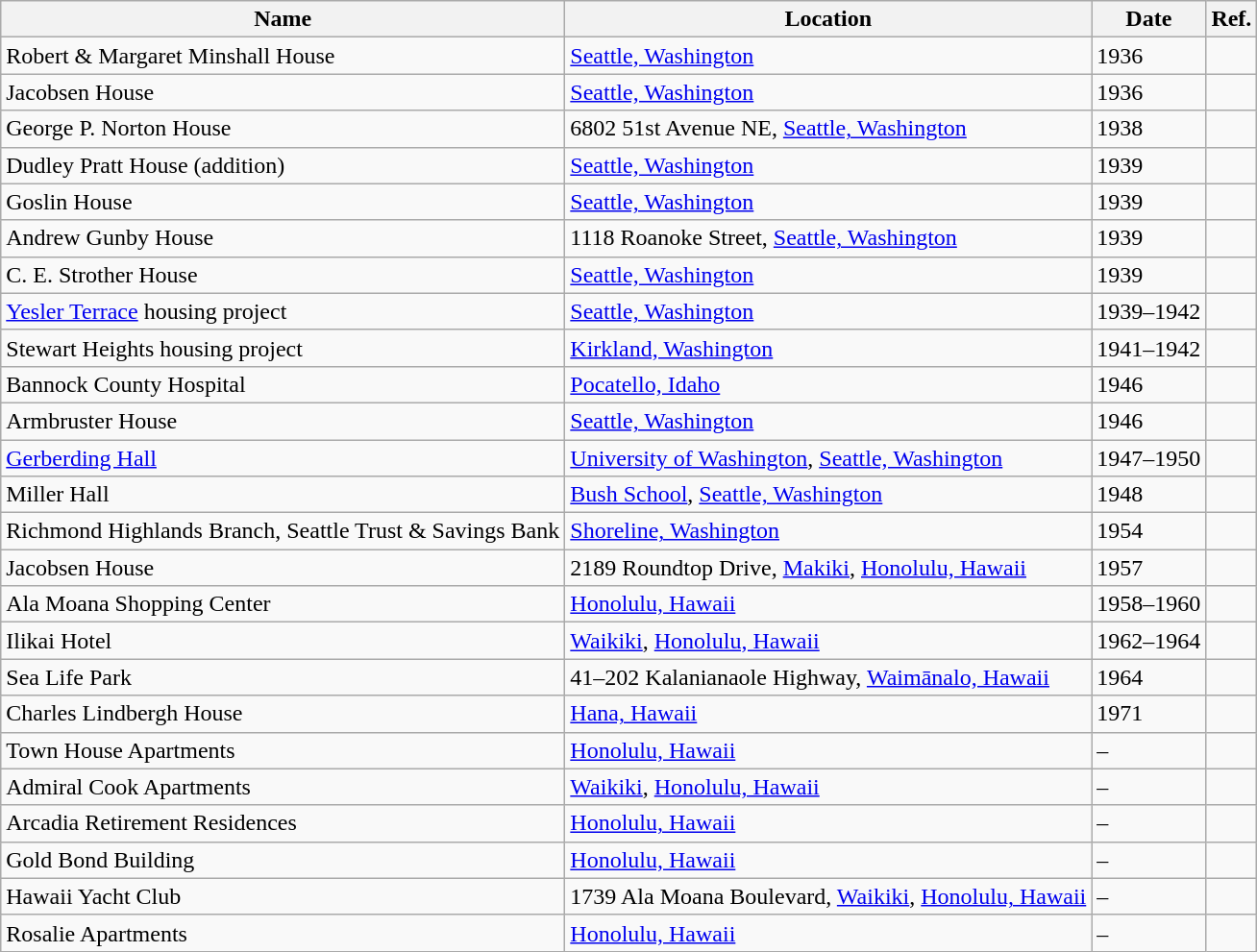<table class="wikitable">
<tr>
<th>Name</th>
<th>Location</th>
<th>Date</th>
<th>Ref.</th>
</tr>
<tr>
<td>Robert & Margaret Minshall House</td>
<td><a href='#'>Seattle, Washington</a></td>
<td>1936</td>
<td></td>
</tr>
<tr>
<td>Jacobsen House</td>
<td><a href='#'>Seattle, Washington</a></td>
<td>1936</td>
<td></td>
</tr>
<tr>
<td>George P. Norton House</td>
<td>6802 51st Avenue NE, <a href='#'>Seattle, Washington</a></td>
<td>1938</td>
<td></td>
</tr>
<tr>
<td>Dudley Pratt House (addition)</td>
<td><a href='#'>Seattle, Washington</a></td>
<td>1939</td>
<td></td>
</tr>
<tr>
<td>Goslin House</td>
<td><a href='#'>Seattle, Washington</a></td>
<td>1939</td>
<td></td>
</tr>
<tr>
<td>Andrew Gunby House</td>
<td>1118 Roanoke Street, <a href='#'>Seattle, Washington</a></td>
<td>1939</td>
<td></td>
</tr>
<tr>
<td>C. E. Strother House</td>
<td><a href='#'>Seattle, Washington</a></td>
<td>1939</td>
<td></td>
</tr>
<tr>
<td><a href='#'>Yesler Terrace</a> housing project</td>
<td><a href='#'>Seattle, Washington</a></td>
<td>1939–1942</td>
<td></td>
</tr>
<tr>
<td>Stewart Heights housing project</td>
<td><a href='#'>Kirkland, Washington</a></td>
<td>1941–1942</td>
<td></td>
</tr>
<tr>
<td>Bannock County Hospital</td>
<td><a href='#'>Pocatello, Idaho</a></td>
<td>1946</td>
<td></td>
</tr>
<tr>
<td>Armbruster House</td>
<td><a href='#'>Seattle, Washington</a></td>
<td>1946</td>
<td></td>
</tr>
<tr>
<td><a href='#'>Gerberding Hall</a></td>
<td><a href='#'>University of Washington</a>, <a href='#'>Seattle, Washington</a></td>
<td>1947–1950</td>
<td></td>
</tr>
<tr>
<td>Miller Hall</td>
<td><a href='#'>Bush School</a>, <a href='#'>Seattle, Washington</a></td>
<td>1948</td>
<td></td>
</tr>
<tr>
<td>Richmond Highlands Branch, Seattle Trust & Savings Bank</td>
<td><a href='#'>Shoreline, Washington</a></td>
<td>1954</td>
<td></td>
</tr>
<tr>
<td>Jacobsen House</td>
<td>2189 Roundtop Drive, <a href='#'>Makiki</a>, <a href='#'>Honolulu, Hawaii</a></td>
<td>1957</td>
<td></td>
</tr>
<tr>
<td>Ala Moana Shopping Center</td>
<td><a href='#'>Honolulu, Hawaii</a></td>
<td>1958–1960</td>
<td></td>
</tr>
<tr>
<td>Ilikai Hotel</td>
<td><a href='#'>Waikiki</a>, <a href='#'>Honolulu, Hawaii</a></td>
<td>1962–1964</td>
<td></td>
</tr>
<tr>
<td>Sea Life Park</td>
<td>41–202 Kalanianaole Highway, <a href='#'>Waimānalo, Hawaii</a></td>
<td>1964</td>
<td></td>
</tr>
<tr>
<td>Charles Lindbergh House</td>
<td><a href='#'>Hana, Hawaii</a></td>
<td>1971</td>
<td></td>
</tr>
<tr>
<td>Town House Apartments</td>
<td><a href='#'>Honolulu, Hawaii</a></td>
<td>–</td>
<td></td>
</tr>
<tr>
<td>Admiral Cook Apartments</td>
<td><a href='#'>Waikiki</a>, <a href='#'>Honolulu, Hawaii</a></td>
<td>–</td>
<td></td>
</tr>
<tr>
<td>Arcadia Retirement Residences</td>
<td><a href='#'>Honolulu, Hawaii</a></td>
<td>–</td>
<td></td>
</tr>
<tr>
<td>Gold Bond Building</td>
<td><a href='#'>Honolulu, Hawaii</a></td>
<td>–</td>
<td></td>
</tr>
<tr>
<td>Hawaii Yacht Club</td>
<td>1739 Ala Moana Boulevard, <a href='#'>Waikiki</a>, <a href='#'>Honolulu, Hawaii</a></td>
<td>–</td>
<td></td>
</tr>
<tr>
<td>Rosalie Apartments</td>
<td><a href='#'>Honolulu, Hawaii</a></td>
<td>–</td>
<td></td>
</tr>
</table>
